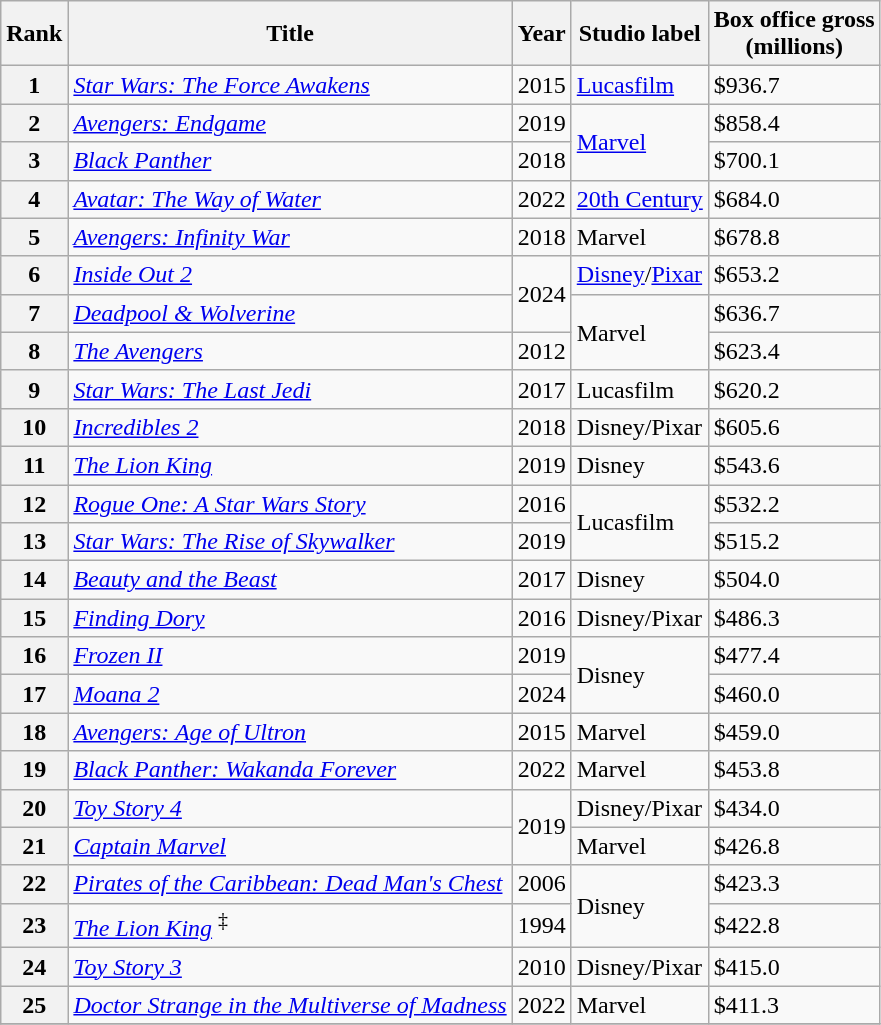<table class="wikitable sortable">
<tr>
<th scope="col">Rank</th>
<th scope="col">Title</th>
<th scope="col">Year</th>
<th scope="col">Studio label</th>
<th scope="col">Box office gross<br>(millions)</th>
</tr>
<tr>
<th scope="row">1</th>
<td><em><a href='#'>Star Wars: The Force Awakens</a></em></td>
<td>2015</td>
<td><a href='#'>Lucasfilm</a></td>
<td>$936.7</td>
</tr>
<tr>
<th scope="row">2</th>
<td><em><a href='#'>Avengers: Endgame</a></em></td>
<td>2019</td>
<td rowspan="2"><a href='#'>Marvel</a></td>
<td>$858.4</td>
</tr>
<tr>
<th scope="row">3</th>
<td><em><a href='#'>Black Panther</a></em></td>
<td>2018</td>
<td>$700.1</td>
</tr>
<tr>
<th scope="row">4</th>
<td><em><a href='#'>Avatar: The Way of Water</a></em></td>
<td>2022</td>
<td><a href='#'>20th Century</a></td>
<td>$684.0</td>
</tr>
<tr>
<th scope="row">5</th>
<td><em><a href='#'>Avengers: Infinity War</a></em></td>
<td>2018</td>
<td>Marvel</td>
<td>$678.8</td>
</tr>
<tr>
<th scope="row">6</th>
<td><em><a href='#'>Inside Out 2</a></em></td>
<td rowspan="2">2024</td>
<td><a href='#'>Disney</a>/<a href='#'>Pixar</a></td>
<td>$653.2</td>
</tr>
<tr>
<th scope="row! scope="row">7</th>
<td><em><a href='#'>Deadpool & Wolverine</a></em></td>
<td rowspan="2">Marvel</td>
<td>$636.7</td>
</tr>
<tr>
<th scope="row">8</th>
<td><em><a href='#'>The Avengers</a></em></td>
<td>2012</td>
<td>$623.4</td>
</tr>
<tr>
<th scope="row">9</th>
<td><em><a href='#'>Star Wars: The Last Jedi</a></em></td>
<td>2017</td>
<td>Lucasfilm</td>
<td>$620.2</td>
</tr>
<tr>
<th scope="row">10</th>
<td><em><a href='#'>Incredibles 2</a></em></td>
<td>2018</td>
<td>Disney/Pixar</td>
<td>$605.6</td>
</tr>
<tr>
<th scope="row">11</th>
<td><em><a href='#'>The Lion King</a></em></td>
<td>2019</td>
<td>Disney</td>
<td>$543.6</td>
</tr>
<tr>
<th scope="row">12</th>
<td><em><a href='#'>Rogue One: A Star Wars Story</a></em></td>
<td>2016</td>
<td rowspan="2">Lucasfilm</td>
<td>$532.2</td>
</tr>
<tr>
<th scope="row">13</th>
<td><em><a href='#'>Star Wars: The Rise of Skywalker</a></em></td>
<td>2019</td>
<td>$515.2</td>
</tr>
<tr>
<th scope="row">14</th>
<td><em><a href='#'>Beauty and the Beast</a></em></td>
<td>2017</td>
<td>Disney</td>
<td>$504.0</td>
</tr>
<tr>
<th scope="row">15</th>
<td><em><a href='#'>Finding Dory</a></em></td>
<td>2016</td>
<td>Disney/Pixar</td>
<td>$486.3</td>
</tr>
<tr>
<th scope="row">16</th>
<td><em><a href='#'>Frozen II</a></em></td>
<td>2019</td>
<td rowspan="2">Disney</td>
<td>$477.4</td>
</tr>
<tr>
<th scope="row">17</th>
<td><em><a href='#'>Moana 2</a></em></td>
<td>2024</td>
<td>$460.0</td>
</tr>
<tr>
<th scope="row">18</th>
<td><em><a href='#'>Avengers: Age of Ultron</a></em></td>
<td>2015</td>
<td>Marvel</td>
<td>$459.0</td>
</tr>
<tr>
<th scope="row">19</th>
<td><em><a href='#'>Black Panther: Wakanda Forever</a></em></td>
<td>2022</td>
<td>Marvel</td>
<td>$453.8</td>
</tr>
<tr>
<th scope="row">20</th>
<td><em><a href='#'>Toy Story 4</a></em></td>
<td rowspan="2">2019</td>
<td>Disney/Pixar</td>
<td>$434.0</td>
</tr>
<tr>
<th scope="row">21</th>
<td><em><a href='#'>Captain Marvel</a></em></td>
<td>Marvel</td>
<td>$426.8</td>
</tr>
<tr>
<th scope="row">22</th>
<td><em><a href='#'>Pirates of the Caribbean: Dead Man's Chest</a></em></td>
<td>2006</td>
<td rowspan="2">Disney</td>
<td>$423.3</td>
</tr>
<tr>
<th scope="row">23</th>
<td><em><a href='#'>The Lion King</a></em> <sup>‡</sup></td>
<td>1994</td>
<td>$422.8</td>
</tr>
<tr>
<th scope="row">24</th>
<td><em><a href='#'>Toy Story 3</a></em></td>
<td>2010</td>
<td>Disney/Pixar</td>
<td>$415.0</td>
</tr>
<tr>
<th scope="row">25</th>
<td><em><a href='#'>Doctor Strange in the Multiverse of Madness</a></em></td>
<td>2022</td>
<td>Marvel</td>
<td>$411.3</td>
</tr>
<tr>
</tr>
</table>
